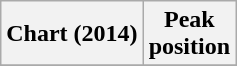<table class="wikitable plainrowheaders" style="text-align:center">
<tr>
<th scope="col">Chart (2014)</th>
<th scope="col">Peak<br>position</th>
</tr>
<tr>
</tr>
</table>
